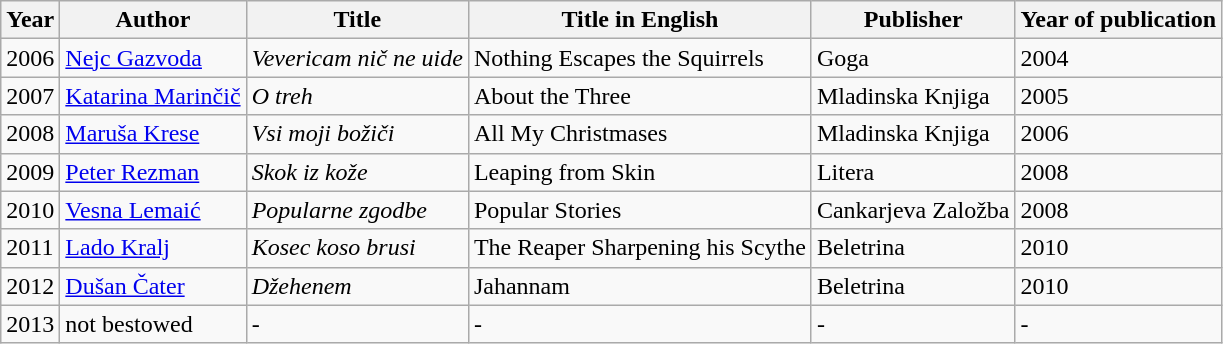<table class="wikitable sortable">
<tr>
<th>Year</th>
<th>Author</th>
<th>Title</th>
<th>Title in English</th>
<th>Publisher</th>
<th>Year of publication</th>
</tr>
<tr>
<td>2006</td>
<td><a href='#'>Nejc Gazvoda</a></td>
<td><em>Vevericam nič ne uide </em></td>
<td>Nothing Escapes the Squirrels</td>
<td>Goga</td>
<td>2004</td>
</tr>
<tr>
<td>2007</td>
<td><a href='#'>Katarina Marinčič</a></td>
<td><em>O treh</em></td>
<td>About the Three</td>
<td>Mladinska Knjiga</td>
<td>2005</td>
</tr>
<tr>
<td>2008</td>
<td><a href='#'>Maruša Krese</a></td>
<td><em>Vsi moji božiči</em></td>
<td>All My Christmases</td>
<td>Mladinska Knjiga</td>
<td>2006</td>
</tr>
<tr>
<td>2009</td>
<td><a href='#'>Peter Rezman</a></td>
<td><em> Skok iz kože</em></td>
<td>Leaping from Skin</td>
<td>Litera</td>
<td>2008</td>
</tr>
<tr>
<td>2010</td>
<td><a href='#'>Vesna Lemaić</a></td>
<td><em>Popularne zgodbe </em></td>
<td>Popular Stories</td>
<td>Cankarjeva Založba</td>
<td>2008</td>
</tr>
<tr>
<td>2011</td>
<td><a href='#'>Lado Kralj</a></td>
<td><em>Kosec koso brusi</em></td>
<td>The Reaper Sharpening his Scythe</td>
<td>Beletrina</td>
<td>2010</td>
</tr>
<tr>
<td>2012</td>
<td><a href='#'>Dušan Čater</a></td>
<td><em>Džehenem</em></td>
<td>Jahannam</td>
<td>Beletrina</td>
<td>2010</td>
</tr>
<tr>
<td>2013</td>
<td>not bestowed </td>
<td>-</td>
<td>-</td>
<td>-</td>
<td>-</td>
</tr>
</table>
